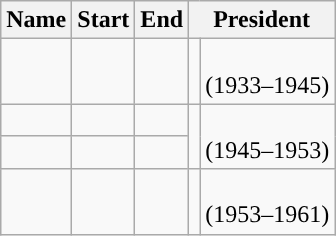<table class="wikitable sortable">
<tr>
<th>Name</th>
<th>Start</th>
<th>End</th>
<th colspan=2>President</th>
</tr>
<tr>
<td rowspan=2></td>
<td rowspan=2></td>
<td rowspan=2></td>
<td style="background: "></td>
<td><br>(1933–1945)</td>
</tr>
<tr>
<td rowspan=3 style="background: "></td>
<td rowspan=3><br>(1945–1953)</td>
</tr>
<tr>
<td></td>
<td></td>
<td></td>
</tr>
<tr>
<td></td>
<td></td>
<td></td>
</tr>
<tr>
<td></td>
<td></td>
<td></td>
<td style="background: "></td>
<td><br>(1953–1961)</td>
</tr>
</table>
